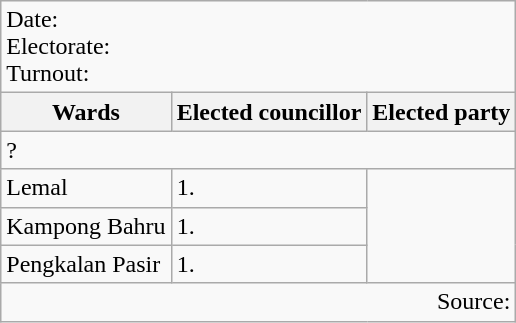<table class=wikitable>
<tr>
<td colspan=3>Date: <br>Electorate: <br>Turnout:</td>
</tr>
<tr>
<th>Wards</th>
<th>Elected councillor</th>
<th>Elected party</th>
</tr>
<tr>
<td colspan=3>? </td>
</tr>
<tr>
<td>Lemal</td>
<td>1.</td>
</tr>
<tr>
<td>Kampong Bahru</td>
<td>1.</td>
</tr>
<tr>
<td>Pengkalan Pasir</td>
<td>1.</td>
</tr>
<tr>
<td colspan=3 align=right>Source:</td>
</tr>
</table>
